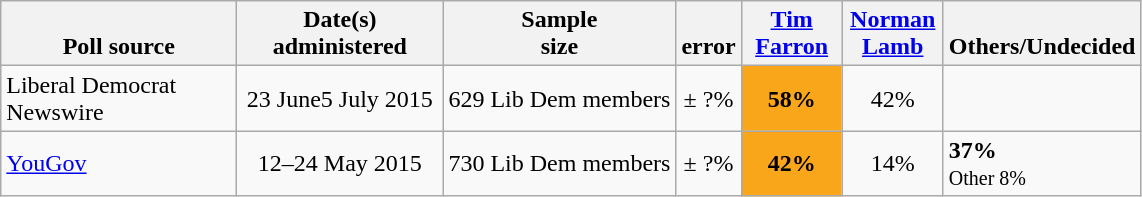<table class="wikitable">
<tr valign= bottom>
<th style="width:150px;">Poll source</th>
<th style="width:130px;">Date(s)<br>administered</th>
<th class=small>Sample<br>size</th>
<th><small></small><br>error</th>
<th style="width:60px;"><a href='#'>Tim Farron</a></th>
<th style="width:60px;"><a href='#'>Norman Lamb</a></th>
<th style="width:60px;">Others/Undecided</th>
</tr>
<tr>
<td>Liberal Democrat Newswire</td>
<td style="text-align:center;">23 June5 July 2015</td>
<td align=center>629 Lib Dem members</td>
<td align=center>± ?%</td>
<td style="background:#FAA61A; text-align:center;"><strong>58%</strong></td>
<td align=center>42%</td>
<td></td>
</tr>
<tr>
<td><a href='#'>YouGov</a></td>
<td style="text-align:center;">12–24 May 2015</td>
<td align=center>730 Lib Dem members</td>
<td align=center>± ?%</td>
<td style="background:#FAA61A; text-align:center;"><strong>42%</strong></td>
<td align=center>14%</td>
<td><strong>37%</strong><br><small>Other 8%</small></td>
</tr>
</table>
